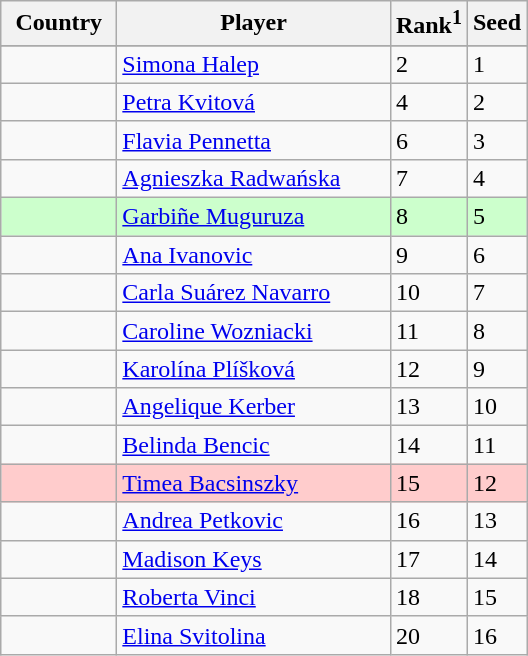<table class="sortable wikitable">
<tr>
<th width="70">Country</th>
<th width="175">Player</th>
<th>Rank<sup>1</sup></th>
<th>Seed</th>
</tr>
<tr style="background:#cfc;">
</tr>
<tr>
<td></td>
<td><a href='#'>Simona Halep</a></td>
<td>2</td>
<td>1</td>
</tr>
<tr>
<td></td>
<td><a href='#'>Petra Kvitová</a></td>
<td>4</td>
<td>2</td>
</tr>
<tr>
<td></td>
<td><a href='#'>Flavia Pennetta</a></td>
<td>6</td>
<td>3</td>
</tr>
<tr>
<td></td>
<td><a href='#'>Agnieszka Radwańska</a></td>
<td>7</td>
<td>4</td>
</tr>
<tr style="background:#cfc;">
<td></td>
<td><a href='#'>Garbiñe Muguruza</a></td>
<td>8</td>
<td>5</td>
</tr>
<tr>
<td></td>
<td><a href='#'>Ana Ivanovic</a></td>
<td>9</td>
<td>6</td>
</tr>
<tr>
<td></td>
<td><a href='#'>Carla Suárez Navarro</a></td>
<td>10</td>
<td>7</td>
</tr>
<tr>
<td></td>
<td><a href='#'>Caroline Wozniacki</a></td>
<td>11</td>
<td>8</td>
</tr>
<tr>
<td></td>
<td><a href='#'>Karolína Plíšková</a></td>
<td>12</td>
<td>9</td>
</tr>
<tr>
<td></td>
<td><a href='#'>Angelique Kerber</a></td>
<td>13</td>
<td>10</td>
</tr>
<tr>
<td></td>
<td><a href='#'>Belinda Bencic</a></td>
<td>14</td>
<td>11</td>
</tr>
<tr style="background:#fcc;">
<td></td>
<td><a href='#'>Timea Bacsinszky</a></td>
<td>15</td>
<td>12</td>
</tr>
<tr>
<td></td>
<td><a href='#'>Andrea Petkovic</a></td>
<td>16</td>
<td>13</td>
</tr>
<tr>
<td></td>
<td><a href='#'>Madison Keys</a></td>
<td>17</td>
<td>14</td>
</tr>
<tr>
<td></td>
<td><a href='#'>Roberta Vinci</a></td>
<td>18</td>
<td>15</td>
</tr>
<tr>
<td></td>
<td><a href='#'>Elina Svitolina</a></td>
<td>20</td>
<td>16</td>
</tr>
</table>
